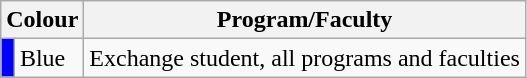<table class=wikitable>
<tr>
<th colspan=2>Colour</th>
<th>Program/Faculty</th>
</tr>
<tr>
<td style="background:#0000ff"></td>
<td>Blue</td>
<td>Exchange student, all programs and faculties</td>
</tr>
</table>
